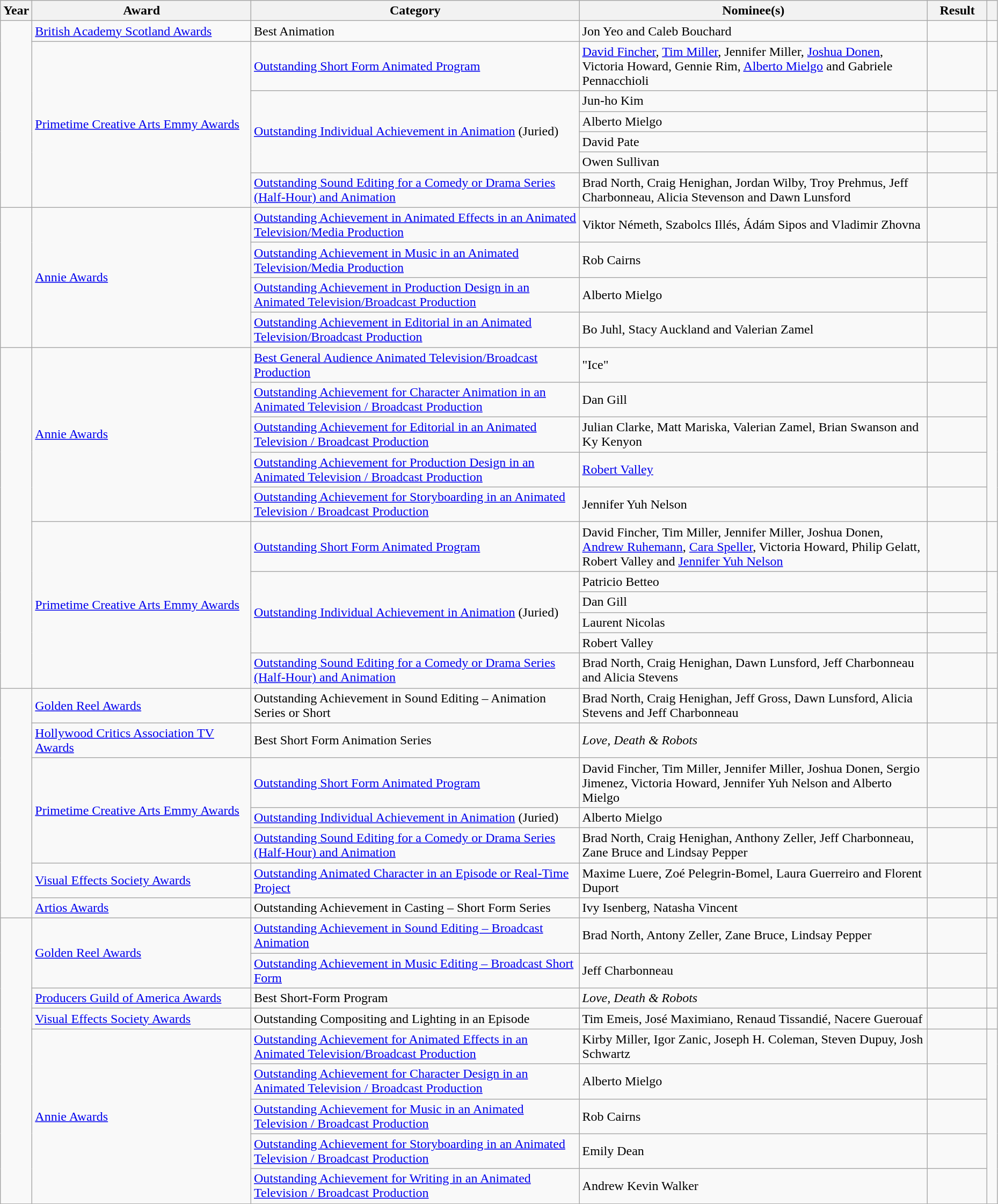<table class="wikitable sortable" style="width:98%">
<tr>
<th scope="col" style="width:3%;">Year</th>
<th scope="col" style="width:22%;">Award</th>
<th scope="col" style="width:33%;">Category</th>
<th scope="col" style="width:35%;">Nominee(s)</th>
<th scope="col" style="width:6%;">Result</th>
<th scope="col" class="unsortable" style="width:1%;"></th>
</tr>
<tr>
<td rowspan="7"></td>
<td><a href='#'>British Academy Scotland Awards</a></td>
<td>Best Animation</td>
<td>Jon Yeo and Caleb Bouchard </td>
<td></td>
<td style="text-align: center;"></td>
</tr>
<tr>
<td rowspan="6"><a href='#'>Primetime Creative Arts Emmy Awards</a></td>
<td><a href='#'>Outstanding Short Form Animated Program</a></td>
<td><a href='#'>David Fincher</a>, <a href='#'>Tim Miller</a>, Jennifer Miller, <a href='#'>Joshua Donen</a>, Victoria Howard, Gennie Rim, <a href='#'>Alberto Mielgo</a> and Gabriele Pennacchioli </td>
<td></td>
<td style="text-align: center;"></td>
</tr>
<tr>
<td rowspan="4"><a href='#'>Outstanding Individual Achievement in Animation</a> (Juried)</td>
<td>Jun-ho Kim  </td>
<td></td>
<td rowspan="4" style="text-align: center;"></td>
</tr>
<tr>
<td>Alberto Mielgo  </td>
<td></td>
</tr>
<tr>
<td>David Pate  </td>
<td></td>
</tr>
<tr>
<td>Owen Sullivan  </td>
<td></td>
</tr>
<tr>
<td><a href='#'>Outstanding Sound Editing for a Comedy or Drama Series (Half-Hour) and Animation</a></td>
<td>Brad North, Craig Henighan, Jordan Wilby, Troy Prehmus, Jeff Charbonneau, Alicia Stevenson and Dawn Lunsford </td>
<td></td>
<td style="text-align: center;"></td>
</tr>
<tr>
<td rowspan="4"></td>
<td rowspan="4"><a href='#'>Annie Awards</a></td>
<td><a href='#'>Outstanding Achievement in Animated Effects in an Animated Television/Media Production</a></td>
<td>Viktor Németh, Szabolcs Illés, Ádám Sipos and Vladimir Zhovna </td>
<td></td>
<td rowspan="4" style="text-align: center;"></td>
</tr>
<tr>
<td><a href='#'>Outstanding Achievement in Music in an Animated Television/Media Production</a></td>
<td>Rob Cairns </td>
<td></td>
</tr>
<tr>
<td><a href='#'>Outstanding Achievement in Production Design in an Animated Television/Broadcast Production</a></td>
<td>Alberto Mielgo </td>
<td></td>
</tr>
<tr>
<td><a href='#'>Outstanding Achievement in Editorial in an Animated Television/Broadcast Production</a></td>
<td>Bo Juhl, Stacy Auckland and Valerian Zamel </td>
<td></td>
</tr>
<tr>
<td rowspan="11"></td>
<td rowspan="5"><a href='#'>Annie Awards</a></td>
<td><a href='#'>Best General Audience Animated Television/Broadcast Production</a></td>
<td>"Ice"</td>
<td></td>
<td align="center" rowspan="5"></td>
</tr>
<tr>
<td><a href='#'>Outstanding Achievement for Character Animation in an Animated Television / Broadcast Production</a></td>
<td>Dan Gill </td>
<td></td>
</tr>
<tr>
<td><a href='#'>Outstanding Achievement for Editorial in an Animated Television / Broadcast Production</a></td>
<td>Julian Clarke, Matt Mariska, Valerian Zamel, Brian Swanson and Ky Kenyon </td>
<td></td>
</tr>
<tr>
<td><a href='#'>Outstanding Achievement for Production Design in an Animated Television / Broadcast Production</a></td>
<td><a href='#'>Robert Valley</a> </td>
<td></td>
</tr>
<tr>
<td><a href='#'>Outstanding Achievement for Storyboarding in an Animated Television / Broadcast Production</a></td>
<td>Jennifer Yuh Nelson </td>
<td></td>
</tr>
<tr>
<td rowspan="6"><a href='#'>Primetime Creative Arts Emmy Awards</a></td>
<td><a href='#'>Outstanding Short Form Animated Program</a></td>
<td>David Fincher, Tim Miller, Jennifer Miller, Joshua Donen, <a href='#'>Andrew Ruhemann</a>, <a href='#'>Cara Speller</a>, Victoria Howard, Philip Gelatt, Robert Valley and <a href='#'>Jennifer Yuh Nelson</a> </td>
<td></td>
<td style="text-align: center;"></td>
</tr>
<tr>
<td rowspan="4"><a href='#'>Outstanding Individual Achievement in Animation</a> (Juried)</td>
<td>Patricio Betteo  </td>
<td></td>
<td rowspan="4" style="text-align: center;"></td>
</tr>
<tr>
<td>Dan Gill  </td>
<td></td>
</tr>
<tr>
<td>Laurent Nicolas  </td>
<td></td>
</tr>
<tr>
<td>Robert Valley  </td>
<td></td>
</tr>
<tr>
<td><a href='#'>Outstanding Sound Editing for a Comedy or Drama Series (Half-Hour) and Animation</a></td>
<td>Brad North, Craig Henighan, Dawn Lunsford, Jeff Charbonneau and Alicia Stevens </td>
<td></td>
<td style="text-align: center;"></td>
</tr>
<tr>
<td rowspan="7"></td>
<td><a href='#'>Golden Reel Awards</a></td>
<td>Outstanding Achievement in Sound Editing – Animation Series or Short</td>
<td>Brad North, Craig Henighan, Jeff Gross, Dawn Lunsford, Alicia Stevens and Jeff Charbonneau </td>
<td></td>
<td align="center"></td>
</tr>
<tr>
<td><a href='#'>Hollywood Critics Association TV Awards</a></td>
<td>Best Short Form Animation Series</td>
<td><em>Love, Death & Robots</em></td>
<td></td>
<td align="center"></td>
</tr>
<tr>
<td rowspan="3"><a href='#'>Primetime Creative Arts Emmy Awards</a></td>
<td><a href='#'>Outstanding Short Form Animated Program</a></td>
<td>David Fincher, Tim Miller, Jennifer Miller, Joshua Donen, Sergio Jimenez, Victoria Howard, Jennifer Yuh Nelson and Alberto Mielgo </td>
<td></td>
<td align="center"></td>
</tr>
<tr>
<td><a href='#'>Outstanding Individual Achievement in Animation</a> (Juried)</td>
<td>Alberto Mielgo  </td>
<td></td>
<td style="text-align:center;"></td>
</tr>
<tr>
<td><a href='#'>Outstanding Sound Editing for a Comedy or Drama Series (Half-Hour) and Animation</a></td>
<td>Brad North, Craig Henighan, Anthony Zeller, Jeff Charbonneau, Zane Bruce and Lindsay Pepper </td>
<td></td>
<td style="text-align:center;"></td>
</tr>
<tr>
<td><a href='#'>Visual Effects Society Awards</a></td>
<td><a href='#'>Outstanding Animated Character in an Episode or Real-Time Project</a></td>
<td>Maxime Luere, Zoé Pelegrin-Bomel, Laura Guerreiro and Florent Duport </td>
<td></td>
<td style="text-align:center;"></td>
</tr>
<tr>
<td><a href='#'>Artios Awards</a></td>
<td>Outstanding Achievement in Casting – Short Form Series</td>
<td>Ivy Isenberg, Natasha Vincent</td>
<td></td>
<td align="center"></td>
</tr>
<tr>
<td rowspan="9"></td>
<td rowspan="2"><a href='#'>Golden Reel Awards</a></td>
<td><a href='#'>Outstanding Achievement in Sound Editing – Broadcast Animation</a></td>
<td>Brad North, Antony Zeller, Zane Bruce, Lindsay Pepper </td>
<td></td>
<td rowspan="2" style="text-align:center;"></td>
</tr>
<tr>
<td><a href='#'>Outstanding Achievement in Music Editing – Broadcast Short Form</a></td>
<td>Jeff Charbonneau </td>
<td></td>
</tr>
<tr>
<td><a href='#'>Producers Guild of America Awards</a></td>
<td>Best Short-Form Program</td>
<td><em>Love, Death & Robots</em></td>
<td></td>
<td align="center"></td>
</tr>
<tr>
<td><a href='#'>Visual Effects Society Awards</a></td>
<td>Outstanding Compositing and Lighting in an Episode</td>
<td>Tim Emeis, José Maximiano, Renaud Tissandié, Nacere Guerouaf </td>
<td></td>
<td align="center"></td>
</tr>
<tr>
<td rowspan="5"><a href='#'>Annie Awards</a></td>
<td><a href='#'>Outstanding Achievement for Animated Effects in an Animated Television/Broadcast Production</a></td>
<td>Kirby Miller, Igor Zanic, Joseph H. Coleman, Steven Dupuy, Josh Schwartz </td>
<td></td>
<td rowspan="5" align="center"></td>
</tr>
<tr>
<td><a href='#'>Outstanding Achievement for Character Design in an Animated Television / Broadcast Production</a></td>
<td>Alberto Mielgo </td>
<td></td>
</tr>
<tr>
<td><a href='#'>Outstanding Achievement for Music in an Animated Television / Broadcast Production</a></td>
<td>Rob Cairns </td>
<td></td>
</tr>
<tr>
<td><a href='#'>Outstanding Achievement for Storyboarding in an Animated Television / Broadcast Production</a></td>
<td>Emily Dean </td>
<td></td>
</tr>
<tr>
<td><a href='#'>Outstanding Achievement for Writing in an Animated Television / Broadcast Production</a></td>
<td>Andrew Kevin Walker </td>
<td></td>
</tr>
<tr>
</tr>
</table>
